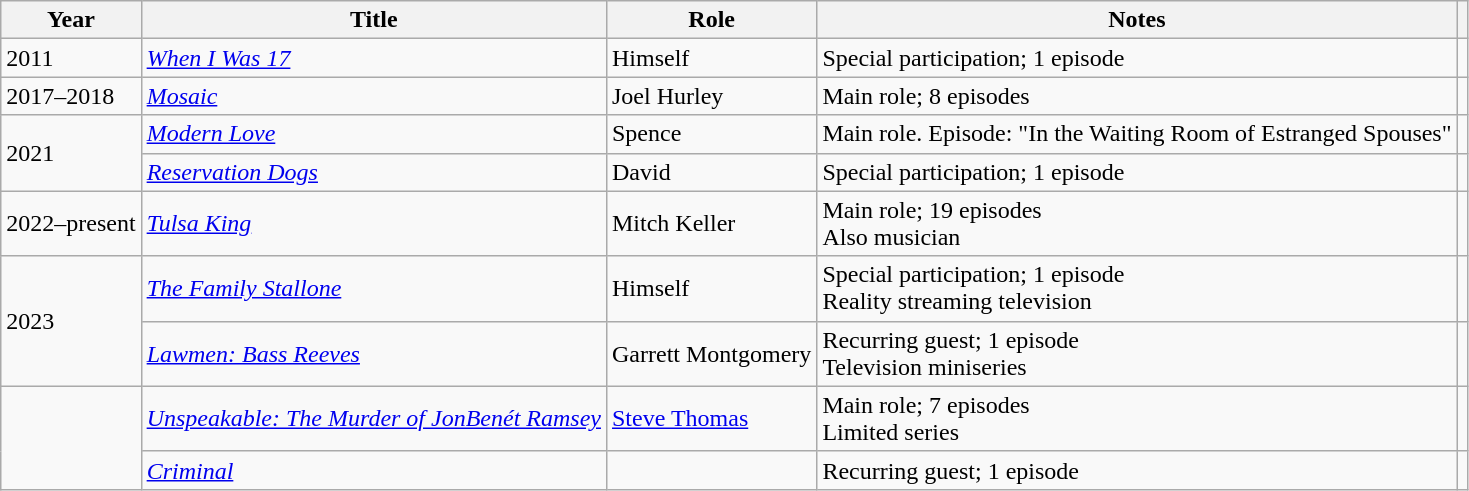<table class="wikitable plainrowheaders sortable">
<tr>
<th>Year</th>
<th>Title</th>
<th>Role</th>
<th class="unsortable">Notes</th>
<th class="unsortable"></th>
</tr>
<tr>
<td>2011</td>
<td><em><a href='#'>When I Was 17</a></em></td>
<td>Himself</td>
<td>Special participation; 1 episode</td>
<td></td>
</tr>
<tr>
<td>2017–2018</td>
<td><em><a href='#'>Mosaic</a></em></td>
<td>Joel Hurley</td>
<td>Main role; 8 episodes</td>
<td></td>
</tr>
<tr>
<td rowspan="2">2021</td>
<td><em><a href='#'>Modern Love</a></em></td>
<td>Spence</td>
<td>Main role. Episode: "In the Waiting Room of Estranged Spouses"</td>
<td></td>
</tr>
<tr>
<td><em><a href='#'>Reservation Dogs</a></em></td>
<td>David</td>
<td>Special participation; 1 episode</td>
<td></td>
</tr>
<tr>
<td>2022–present</td>
<td><em><a href='#'>Tulsa King</a></em></td>
<td>Mitch Keller</td>
<td>Main role; 19 episodes<br>Also musician</td>
<td></td>
</tr>
<tr>
<td rowspan="2">2023</td>
<td><em><a href='#'>The Family Stallone</a></em></td>
<td>Himself</td>
<td>Special participation; 1 episode<br>Reality streaming television</td>
<td></td>
</tr>
<tr>
<td><em><a href='#'>Lawmen: Bass Reeves</a></em></td>
<td>Garrett Montgomery</td>
<td>Recurring guest; 1 episode<br>Television miniseries</td>
<td></td>
</tr>
<tr>
<td rowspan="2"></td>
<td><em><a href='#'>Unspeakable: The Murder of JonBenét Ramsey</a></em></td>
<td><a href='#'>Steve Thomas</a></td>
<td>Main role; 7 episodes<br>Limited series</td>
<td></td>
</tr>
<tr>
<td><em><a href='#'>Criminal</a></em></td>
<td></td>
<td>Recurring guest; 1 episode</td>
<td></td>
</tr>
</table>
